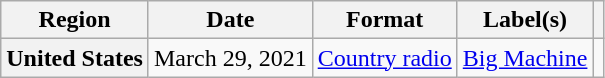<table class="wikitable plainrowheaders">
<tr>
<th scope="col">Region</th>
<th scope="col">Date</th>
<th scope="col">Format</th>
<th scope="col">Label(s)</th>
<th scope="col"></th>
</tr>
<tr>
<th scope="row">United States</th>
<td>March 29, 2021</td>
<td><a href='#'>Country radio</a></td>
<td><a href='#'>Big Machine</a></td>
<td style="text-align:center;"></td>
</tr>
</table>
